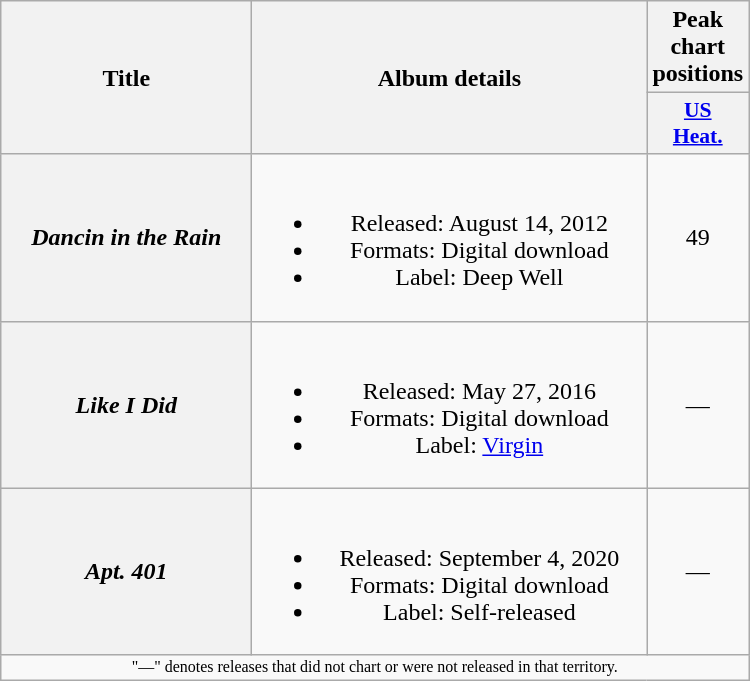<table class="wikitable plainrowheaders" style=text-align:center>
<tr>
<th scope="col" rowspan="2" style="width:10em;">Title</th>
<th scope="col" rowspan="2" style="width:16em;">Album details</th>
<th scope="col" colspan="1">Peak chart positions</th>
</tr>
<tr>
<th scope="col" style="width:4em;font-size:90%;"><a href='#'>US<br>Heat.</a><br></th>
</tr>
<tr>
<th scope="row"><em>Dancin in the Rain</em></th>
<td><br><ul><li>Released: August 14, 2012</li><li>Formats: Digital download</li><li>Label: Deep Well</li></ul></td>
<td>49</td>
</tr>
<tr>
<th scope="row"><em>Like I Did</em></th>
<td><br><ul><li>Released: May 27, 2016</li><li>Formats: Digital download</li><li>Label: <a href='#'>Virgin</a></li></ul></td>
<td>—</td>
</tr>
<tr>
<th scope="row"><em>Apt. 401</em></th>
<td><br><ul><li>Released: September 4, 2020</li><li>Formats: Digital download</li><li>Label: Self-released</li></ul></td>
<td>—</td>
</tr>
<tr>
<td align="center" colspan="15" style="font-size:8pt">"—" denotes releases that did not chart or were not released in that territory.</td>
</tr>
</table>
